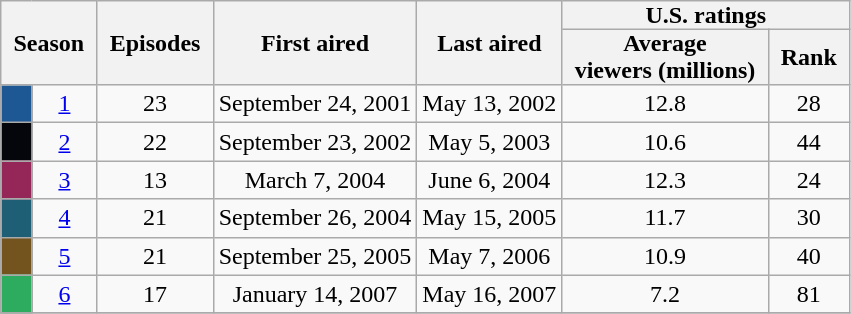<table class="wikitable" style="text-align:center">
<tr>
<th style="padding: 0px 8px" rowspan="2" colspan="2">Season</th>
<th style="padding: 0px 8px" rowspan="2">Episodes</th>
<th style="padding: 0px 8px" rowspan="2">First aired</th>
<th style="padding: 0px 8px" rowspan="2">Last aired</th>
<th style="padding: 0px 8px" colspan="3">U.S. ratings</th>
</tr>
<tr>
<th style="padding: 0px 8px">Average<br>viewers (millions)</th>
<th style="padding: 0px 8px">Rank</th>
</tr>
<tr>
<td bgcolor="#1d5894" height="10px"></td>
<td><a href='#'>1</a></td>
<td>23</td>
<td>September 24, 2001</td>
<td>May 13, 2002</td>
<td>12.8</td>
<td>28</td>
</tr>
<tr>
<td bgcolor="#05060b" height="10px"></td>
<td><a href='#'>2</a></td>
<td>22</td>
<td>September 23, 2002</td>
<td>May 5, 2003</td>
<td>10.6</td>
<td>44</td>
</tr>
<tr>
<td bgcolor="#952758" height="10px"></td>
<td><a href='#'>3</a></td>
<td>13</td>
<td>March 7, 2004</td>
<td>June 6, 2004</td>
<td>12.3</td>
<td>24</td>
</tr>
<tr>
<td bgcolor="#1F5F76" height="10px"></td>
<td><a href='#'>4</a></td>
<td>21</td>
<td>September 26, 2004</td>
<td>May 15, 2005</td>
<td>11.7</td>
<td>30</td>
</tr>
<tr>
<td bgcolor="#73531E" height="10px"></td>
<td><a href='#'>5</a></td>
<td>21</td>
<td>September 25, 2005</td>
<td>May 7, 2006</td>
<td>10.9</td>
<td>40</td>
</tr>
<tr>
<td bgcolor="#2DAC5F" height="10px"></td>
<td><a href='#'>6</a></td>
<td>17</td>
<td>January 14, 2007</td>
<td>May 16, 2007</td>
<td>7.2</td>
<td>81</td>
</tr>
<tr>
</tr>
</table>
